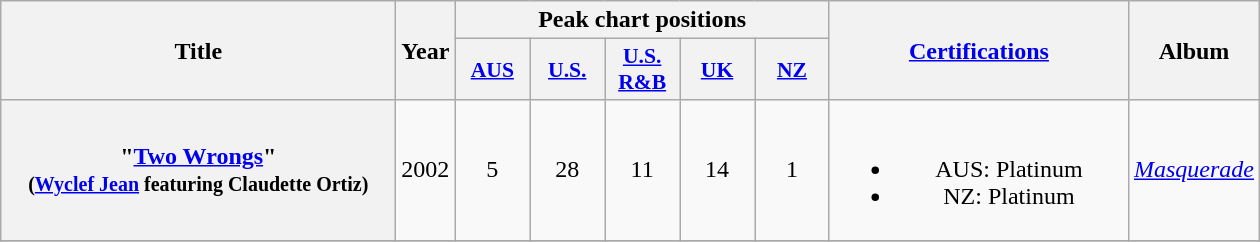<table class="wikitable plainrowheaders" style="text-align:center;">
<tr>
<th scope="col" rowspan="2" style="width:16em;">Title</th>
<th scope="col" rowspan="2">Year</th>
<th scope="col" colspan="5">Peak chart positions</th>
<th scope="col" rowspan="2" style="width:12em;"><a href='#'>Certifications</a></th>
<th scope="col" rowspan="2">Album</th>
</tr>
<tr>
<th scope="col" style="width:3em; font-size:90%;"><a href='#'>AUS</a></th>
<th scope="col" style="width:3em; font-size:90%;"><a href='#'>U.S.</a></th>
<th scope="col" style="width:3em; font-size:90%;"><a href='#'>U.S. R&B</a></th>
<th scope="col" style="width:3em; font-size:90%;"><a href='#'>UK</a></th>
<th scope="col" style="width:3em; font-size:90%;"><a href='#'>NZ</a></th>
</tr>
<tr>
<th scope="row">"<a href='#'>Two Wrongs</a>" <br><small>(<a href='#'>Wyclef Jean</a> featuring Claudette Ortiz)</small></th>
<td rowspan="1">2002</td>
<td>5</td>
<td>28</td>
<td>11</td>
<td>14</td>
<td>1</td>
<td><br><ul><li>AUS: Platinum</li><li>NZ: Platinum</li></ul></td>
<td><em><a href='#'>Masquerade</a></em></td>
</tr>
<tr>
</tr>
</table>
